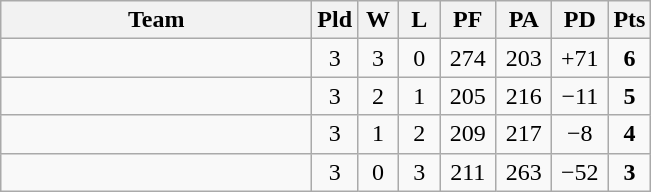<table class="wikitable" style="text-align:center;">
<tr>
<th width=200>Team</th>
<th width=20>Pld</th>
<th width=20>W</th>
<th width=20>L</th>
<th width=30>PF</th>
<th width=30>PA</th>
<th width=30>PD</th>
<th width=20>Pts</th>
</tr>
<tr>
<td align=left></td>
<td>3</td>
<td>3</td>
<td>0</td>
<td>274</td>
<td>203</td>
<td>+71</td>
<td><strong>6</strong></td>
</tr>
<tr>
<td align=left></td>
<td>3</td>
<td>2</td>
<td>1</td>
<td>205</td>
<td>216</td>
<td>−11</td>
<td><strong>5</strong></td>
</tr>
<tr>
<td align=left></td>
<td>3</td>
<td>1</td>
<td>2</td>
<td>209</td>
<td>217</td>
<td>−8</td>
<td><strong>4</strong></td>
</tr>
<tr>
<td align=left></td>
<td>3</td>
<td>0</td>
<td>3</td>
<td>211</td>
<td>263</td>
<td>−52</td>
<td><strong>3</strong></td>
</tr>
</table>
